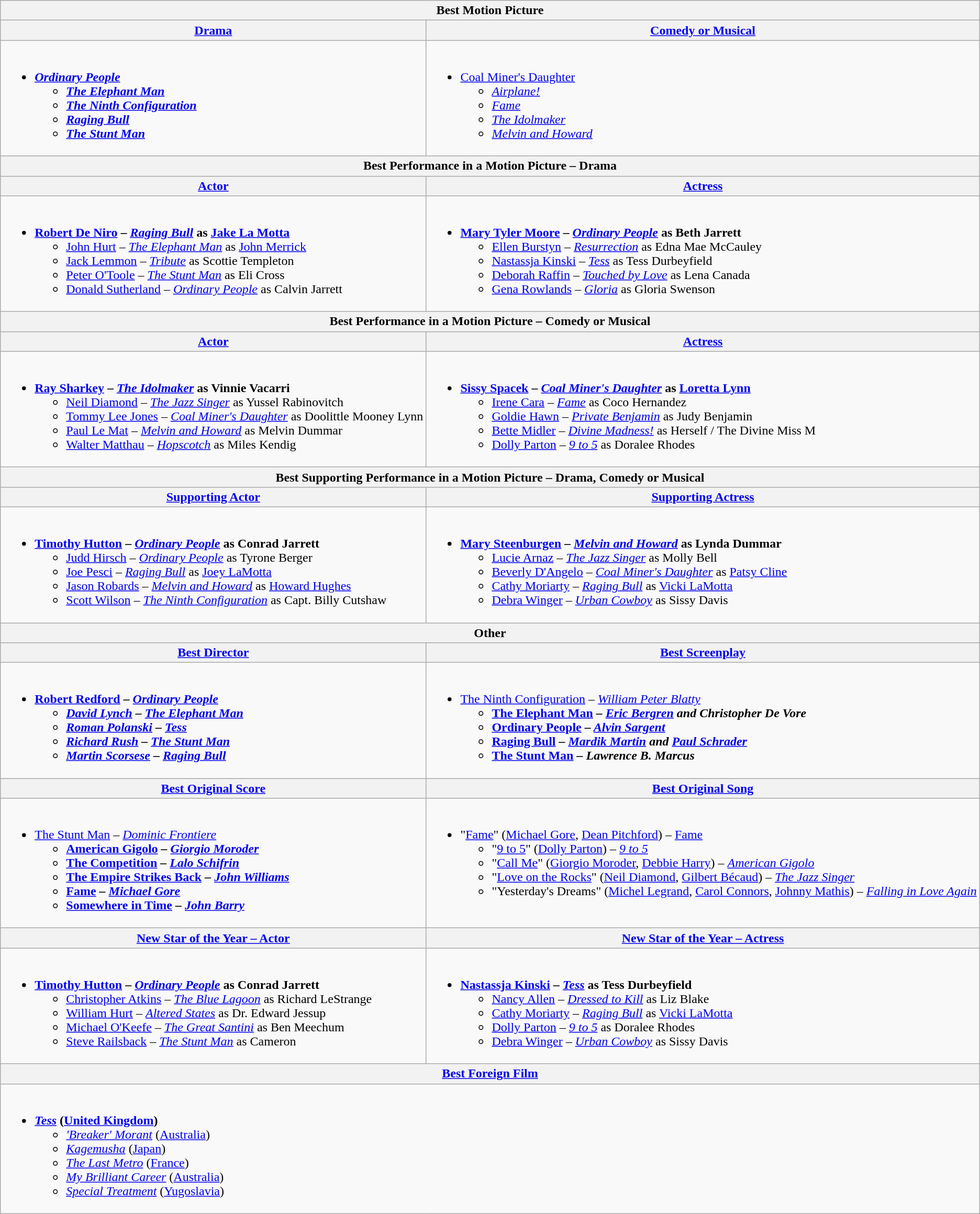<table class="wikitable" style="width=100%">
<tr>
<th colspan="2">Best Motion Picture</th>
</tr>
<tr>
<th style="width=50%"><a href='#'>Drama</a></th>
<th style="width=50%"><a href='#'>Comedy or Musical</a></th>
</tr>
<tr>
<td valign="top"><br><ul><li><strong> <em><a href='#'>Ordinary People</a><strong><em><ul><li></em><a href='#'>The Elephant Man</a><em></li><li></em><a href='#'>The Ninth Configuration</a><em></li><li></em><a href='#'>Raging Bull</a><em></li><li></em><a href='#'>The Stunt Man</a><em></li></ul></li></ul></td>
<td valign="top"><br><ul><li></strong> </em><a href='#'>Coal Miner's Daughter</a></em></strong><ul><li><em><a href='#'>Airplane!</a></em></li><li><em><a href='#'>Fame</a></em></li><li><em><a href='#'>The Idolmaker</a></em></li><li><em><a href='#'>Melvin and Howard</a></em></li></ul></li></ul></td>
</tr>
<tr>
<th colspan="2">Best Performance in a Motion Picture – Drama</th>
</tr>
<tr>
<th><a href='#'>Actor</a></th>
<th><a href='#'>Actress</a></th>
</tr>
<tr>
<td valign="top"><br><ul><li><strong> <a href='#'>Robert De Niro</a> – <em><a href='#'>Raging Bull</a></em> as <a href='#'>Jake La Motta</a></strong><ul><li><a href='#'>John Hurt</a> – <em><a href='#'>The Elephant Man</a></em> as <a href='#'>John Merrick</a></li><li><a href='#'>Jack Lemmon</a> – <em><a href='#'>Tribute</a></em> as Scottie Templeton</li><li><a href='#'>Peter O'Toole</a> – <em><a href='#'>The Stunt Man</a></em> as Eli Cross</li><li><a href='#'>Donald Sutherland</a> – <em><a href='#'>Ordinary People</a></em> as Calvin Jarrett</li></ul></li></ul></td>
<td valign="top"><br><ul><li><strong> <a href='#'>Mary Tyler Moore</a> – <em><a href='#'>Ordinary People</a></em> as Beth Jarrett</strong><ul><li><a href='#'>Ellen Burstyn</a> – <em><a href='#'>Resurrection</a></em> as Edna Mae McCauley</li><li><a href='#'>Nastassja Kinski</a> – <em><a href='#'>Tess</a></em> as Tess Durbeyfield</li><li><a href='#'>Deborah Raffin</a> – <em><a href='#'>Touched by Love</a></em> as Lena Canada</li><li><a href='#'>Gena Rowlands</a> – <em><a href='#'>Gloria</a></em> as Gloria Swenson</li></ul></li></ul></td>
</tr>
<tr>
<th colspan="2">Best Performance in a Motion Picture – Comedy or Musical</th>
</tr>
<tr>
<th><a href='#'>Actor</a></th>
<th><a href='#'>Actress</a></th>
</tr>
<tr>
<td valign="top"><br><ul><li><strong> <a href='#'>Ray Sharkey</a> – <em><a href='#'>The Idolmaker</a></em> as Vinnie Vacarri</strong><ul><li><a href='#'>Neil Diamond</a> – <em><a href='#'>The Jazz Singer</a></em> as Yussel Rabinovitch</li><li><a href='#'>Tommy Lee Jones</a> – <em><a href='#'>Coal Miner's Daughter</a></em> as Doolittle Mooney Lynn</li><li><a href='#'>Paul Le Mat</a> – <em><a href='#'>Melvin and Howard</a></em> as Melvin Dummar</li><li><a href='#'>Walter Matthau</a> – <em><a href='#'>Hopscotch</a></em> as Miles Kendig</li></ul></li></ul></td>
<td valign="top"><br><ul><li><strong> <a href='#'>Sissy Spacek</a> – <em><a href='#'>Coal Miner's Daughter</a></em> as <a href='#'>Loretta Lynn</a></strong><ul><li><a href='#'>Irene Cara</a> – <em><a href='#'>Fame</a></em> as Coco Hernandez</li><li><a href='#'>Goldie Hawn</a> – <em><a href='#'>Private Benjamin</a></em> as Judy Benjamin</li><li><a href='#'>Bette Midler</a> – <em><a href='#'>Divine Madness!</a></em> as Herself / The Divine Miss M</li><li><a href='#'>Dolly Parton</a> – <em><a href='#'>9 to 5</a></em> as Doralee Rhodes</li></ul></li></ul></td>
</tr>
<tr>
<th colspan="2">Best Supporting Performance in a Motion Picture – Drama, Comedy or Musical</th>
</tr>
<tr>
<th><a href='#'>Supporting Actor</a></th>
<th><a href='#'>Supporting Actress</a></th>
</tr>
<tr>
<td valign="top"><br><ul><li><strong> <a href='#'>Timothy Hutton</a> – <em><a href='#'>Ordinary People</a></em> as Conrad Jarrett</strong><ul><li><a href='#'>Judd Hirsch</a> – <em><a href='#'>Ordinary People</a></em> as Tyrone Berger</li><li><a href='#'>Joe Pesci</a> – <em><a href='#'>Raging Bull</a></em> as <a href='#'>Joey LaMotta</a></li><li><a href='#'>Jason Robards</a> – <em><a href='#'>Melvin and Howard</a></em> as <a href='#'>Howard Hughes</a></li><li><a href='#'>Scott Wilson</a> – <em><a href='#'>The Ninth Configuration</a></em> as Capt. Billy Cutshaw</li></ul></li></ul></td>
<td valign="top"><br><ul><li><strong> <a href='#'>Mary Steenburgen</a> – <em><a href='#'>Melvin and Howard</a></em> as Lynda Dummar</strong><ul><li><a href='#'>Lucie Arnaz</a> – <em><a href='#'>The Jazz Singer</a></em> as Molly Bell</li><li><a href='#'>Beverly D'Angelo</a> – <em><a href='#'>Coal Miner's Daughter</a></em> as <a href='#'>Patsy Cline</a></li><li><a href='#'>Cathy Moriarty</a> – <em><a href='#'>Raging Bull</a></em> as <a href='#'>Vicki LaMotta</a></li><li><a href='#'>Debra Winger</a> – <em><a href='#'>Urban Cowboy</a></em> as Sissy Davis</li></ul></li></ul></td>
</tr>
<tr>
<th colspan=2>Other</th>
</tr>
<tr>
<th><a href='#'>Best Director</a></th>
<th><a href='#'>Best Screenplay</a></th>
</tr>
<tr>
<td valign="top"><br><ul><li><strong> <a href='#'>Robert Redford</a> – <em><a href='#'>Ordinary People</a><strong><em><ul><li><a href='#'>David Lynch</a> – </em><a href='#'>The Elephant Man</a><em></li><li><a href='#'>Roman Polanski</a> – </em><a href='#'>Tess</a><em></li><li><a href='#'>Richard Rush</a> – </em><a href='#'>The Stunt Man</a><em></li><li><a href='#'>Martin Scorsese</a> – </em><a href='#'>Raging Bull</a><em></li></ul></li></ul></td>
<td valign="top"><br><ul><li></strong> </em><a href='#'>The Ninth Configuration</a><em> – <a href='#'>William Peter Blatty</a>	<strong><ul><li></em><a href='#'>The Elephant Man</a><em> – <a href='#'>Eric Bergren</a> and Christopher De Vore</li><li></em><a href='#'>Ordinary People</a><em> – <a href='#'>Alvin Sargent</a></li><li></em><a href='#'>Raging Bull</a><em> – <a href='#'>Mardik Martin</a> and <a href='#'>Paul Schrader</a></li><li></em><a href='#'>The Stunt Man</a><em> – Lawrence B. Marcus</li></ul></li></ul></td>
</tr>
<tr>
<th><a href='#'>Best Original Score</a></th>
<th><a href='#'>Best Original Song</a></th>
</tr>
<tr>
<td valign="top"><br><ul><li></strong> </em><a href='#'>The Stunt Man</a><em> – <a href='#'>Dominic Frontiere</a><strong><ul><li></em><a href='#'>American Gigolo</a><em> – <a href='#'>Giorgio Moroder</a></li><li></em><a href='#'>The Competition</a><em> – <a href='#'>Lalo Schifrin</a></li><li></em><a href='#'>The Empire Strikes Back</a><em> – <a href='#'>John Williams</a></li><li></em><a href='#'>Fame</a><em> – <a href='#'>Michael Gore</a></li><li></em><a href='#'>Somewhere in Time</a><em> – <a href='#'>John Barry</a></li></ul></li></ul></td>
<td valign="top"><br><ul><li></strong> "<a href='#'>Fame</a>" (<a href='#'>Michael Gore</a>, <a href='#'>Dean Pitchford</a>) – </em><a href='#'>Fame</a></em></strong><ul><li>"<a href='#'>9 to 5</a>" (<a href='#'>Dolly Parton</a>) – <em><a href='#'>9 to 5</a></em></li><li>"<a href='#'>Call Me</a>" (<a href='#'>Giorgio Moroder</a>, <a href='#'>Debbie Harry</a>) – <em><a href='#'>American Gigolo</a></em></li><li>"<a href='#'>Love on the Rocks</a>" (<a href='#'>Neil Diamond</a>, <a href='#'>Gilbert Bécaud</a>) – <em><a href='#'>The Jazz Singer</a></em></li><li>"Yesterday's Dreams" (<a href='#'>Michel Legrand</a>, <a href='#'>Carol Connors</a>, <a href='#'>Johnny Mathis</a>) – <em><a href='#'>Falling in Love Again</a></em></li></ul></li></ul></td>
</tr>
<tr>
<th><a href='#'>New Star of the Year – Actor</a></th>
<th><a href='#'>New Star of the Year – Actress</a></th>
</tr>
<tr>
<td valign="top"><br><ul><li><strong> <a href='#'>Timothy Hutton</a> – <em><a href='#'>Ordinary People</a></em> as Conrad Jarrett</strong><ul><li><a href='#'>Christopher Atkins</a> – <em><a href='#'>The Blue Lagoon</a></em> as Richard LeStrange</li><li><a href='#'>William Hurt</a> – <em><a href='#'>Altered States</a></em> as Dr. Edward Jessup</li><li><a href='#'>Michael O'Keefe</a> – <em><a href='#'>The Great Santini</a></em> as Ben Meechum</li><li><a href='#'>Steve Railsback</a> – <em><a href='#'>The Stunt Man</a></em> as Cameron</li></ul></li></ul></td>
<td valign="top"><br><ul><li><strong> <a href='#'>Nastassja Kinski</a> – <em><a href='#'>Tess</a></em> as Tess Durbeyfield</strong><ul><li><a href='#'>Nancy Allen</a> – <em><a href='#'>Dressed to Kill</a></em> as Liz Blake</li><li><a href='#'>Cathy Moriarty</a> – <em><a href='#'>Raging Bull</a></em> as <a href='#'>Vicki LaMotta</a></li><li><a href='#'>Dolly Parton</a> – <em><a href='#'>9 to 5</a></em> as Doralee Rhodes</li><li><a href='#'>Debra Winger</a> – <em><a href='#'>Urban Cowboy</a></em> as Sissy Davis</li></ul></li></ul></td>
</tr>
<tr>
<th colspan=2><a href='#'>Best Foreign Film</a></th>
</tr>
<tr>
<td colspan=2 style="vertical-align:top;"><br><ul><li><strong> <em><a href='#'>Tess</a></em> (<a href='#'>United Kingdom</a>)</strong><ul><li><em><a href='#'>'Breaker' Morant</a></em> (<a href='#'>Australia</a>)</li><li><em><a href='#'>Kagemusha</a></em> (<a href='#'>Japan</a>)</li><li><em><a href='#'>The Last Metro</a></em> (<a href='#'>France</a>)</li><li><em><a href='#'>My Brilliant Career</a></em> (<a href='#'>Australia</a>)</li><li><em><a href='#'>Special Treatment</a></em> (<a href='#'>Yugoslavia</a>)</li></ul></li></ul></td>
</tr>
</table>
